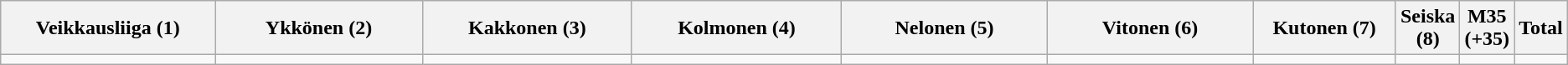<table class="wikitable">
<tr>
<th width="15%">Veikkausliiga (1)</th>
<th width="15%">Ykkönen (2)</th>
<th width="15%">Kakkonen (3)</th>
<th width="15%">Kolmonen (4)</th>
<th width="15%">Nelonen (5)</th>
<th width="15%">Vitonen (6)</th>
<th width="15%">Kutonen (7)</th>
<th width="15%">Seiska (8)</th>
<th width="15%">M35 (+35)</th>
<th width="15%">Total</th>
</tr>
<tr>
<td></td>
<td></td>
<td></td>
<td></td>
<td></td>
<td></td>
<td></td>
<td></td>
<td></td>
<td></td>
</tr>
</table>
